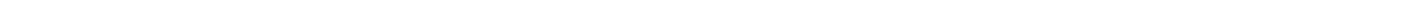<table style="width:88%; text-align:center;">
<tr style="color:white;">
<td style="background:"><strong>1</strong></td>
<td style="background:"><strong>51</strong></td>
<td style="background:"><strong>19</strong></td>
<td style="background:"><strong>1</strong></td>
<td style="background:"><strong>5</strong></td>
<td style="background:"><strong>67</strong></td>
</tr>
</table>
